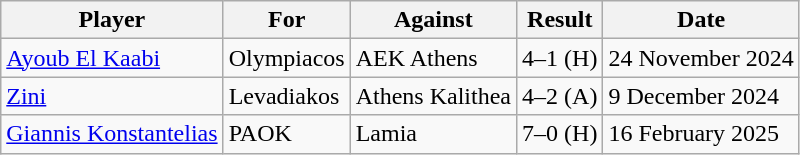<table class="wikitable sortable">
<tr>
<th>Player</th>
<th>For</th>
<th>Against</th>
<th style="text-align:center">Result</th>
<th>Date</th>
</tr>
<tr>
<td> <a href='#'>Ayoub El Kaabi</a></td>
<td>Olympiacos</td>
<td>AEK Athens</td>
<td>4–1 (H)</td>
<td>24 November 2024</td>
</tr>
<tr>
<td> <a href='#'>Zini</a></td>
<td>Levadiakos</td>
<td>Athens Kalithea</td>
<td>4–2 (A)</td>
<td>9 December 2024</td>
</tr>
<tr>
<td> <a href='#'>Giannis Konstantelias</a></td>
<td>PAOK</td>
<td>Lamia</td>
<td>7–0 (H)</td>
<td>16 February 2025</td>
</tr>
</table>
